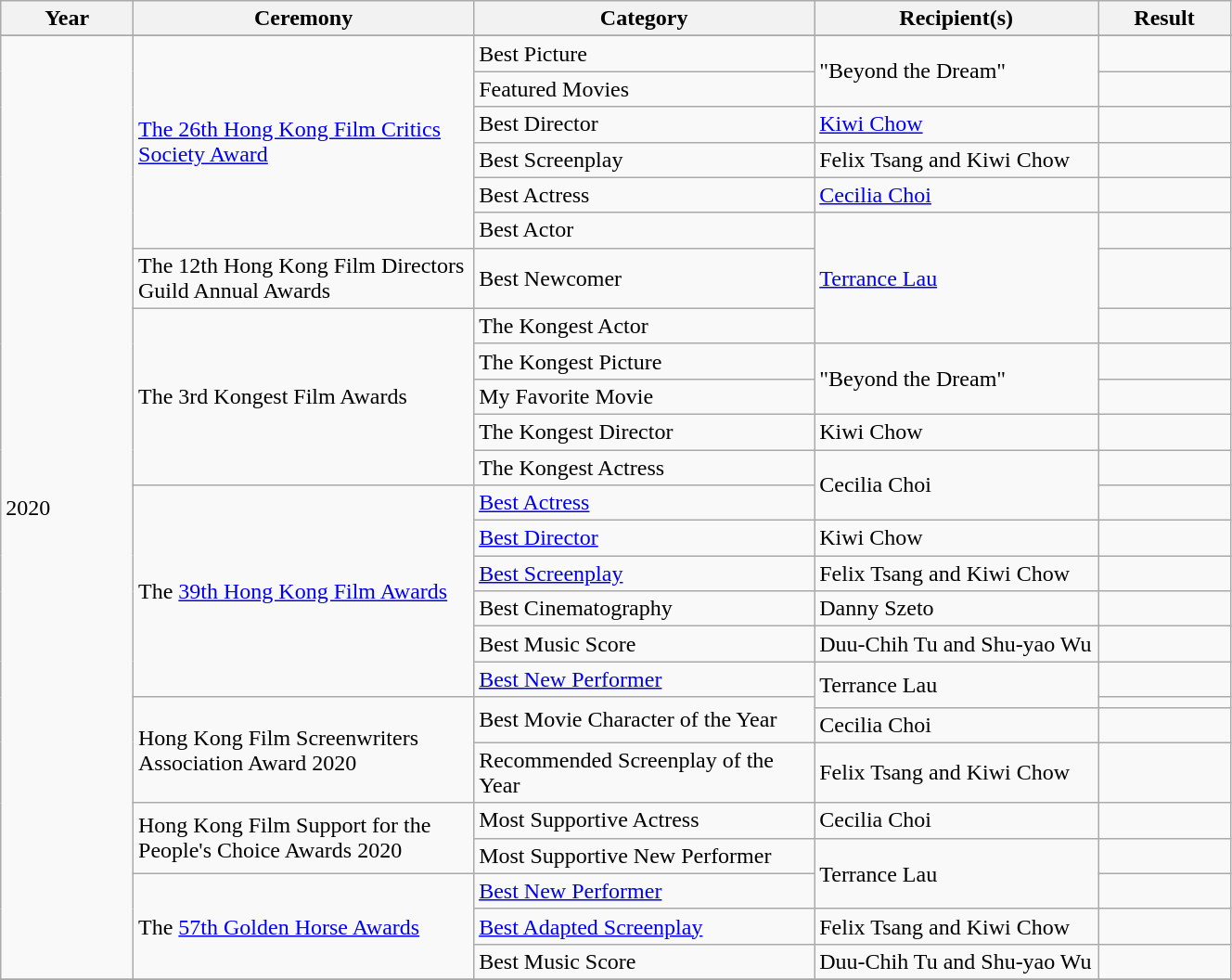<table class="wikitable" width="70%">
<tr align=center>
<th width="7%">Year</th>
<th width="18%">Ceremony</th>
<th width="18%">Category</th>
<th width="15%">Recipient(s)</th>
<th width="7%">Result</th>
</tr>
<tr align=center>
</tr>
<tr>
<td rowspan="26">2020</td>
<td rowspan="6"><a href='#'>The 26th Hong Kong Film Critics Society Award</a></td>
<td>Best Picture</td>
<td rowspan="2">"Beyond the Dream"</td>
<td></td>
</tr>
<tr>
<td>Featured Movies</td>
<td></td>
</tr>
<tr>
<td>Best Director</td>
<td><a href='#'>Kiwi Chow</a></td>
<td></td>
</tr>
<tr>
<td>Best Screenplay</td>
<td>Felix Tsang and Kiwi Chow</td>
<td></td>
</tr>
<tr>
<td>Best Actress</td>
<td><a href='#'>Cecilia Choi</a></td>
<td></td>
</tr>
<tr>
<td>Best Actor</td>
<td rowspan="3"><a href='#'>Terrance Lau</a></td>
<td></td>
</tr>
<tr>
<td rowspan="1">The 12th Hong Kong Film Directors Guild Annual Awards</td>
<td>Best Newcomer</td>
<td></td>
</tr>
<tr>
<td rowspan="5">The 3rd Kongest Film Awards</td>
<td>The Kongest Actor</td>
<td></td>
</tr>
<tr>
<td>The Kongest Picture</td>
<td rowspan="2">"Beyond the Dream"</td>
<td></td>
</tr>
<tr>
<td>My Favorite Movie</td>
<td></td>
</tr>
<tr>
<td>The Kongest Director</td>
<td>Kiwi Chow</td>
<td></td>
</tr>
<tr>
<td>The Kongest Actress</td>
<td rowspan="2">Cecilia Choi</td>
<td></td>
</tr>
<tr>
<td rowspan="6">The <a href='#'>39th Hong Kong Film Awards</a></td>
<td><a href='#'>Best Actress</a></td>
<td></td>
</tr>
<tr>
<td><a href='#'>Best Director</a></td>
<td>Kiwi Chow</td>
<td></td>
</tr>
<tr>
<td><a href='#'>Best Screenplay</a></td>
<td>Felix Tsang and Kiwi Chow</td>
<td></td>
</tr>
<tr>
<td>Best Cinematography</td>
<td>Danny Szeto</td>
<td></td>
</tr>
<tr>
<td>Best Music Score</td>
<td>Duu-Chih Tu and Shu-yao Wu</td>
<td></td>
</tr>
<tr>
<td><a href='#'>Best New Performer</a></td>
<td rowspan="2">Terrance Lau</td>
<td></td>
</tr>
<tr>
<td rowspan="3">Hong Kong Film Screenwriters Association Award 2020</td>
<td rowspan="2">Best Movie Character of the Year</td>
<td></td>
</tr>
<tr>
<td>Cecilia Choi</td>
<td></td>
</tr>
<tr>
<td>Recommended Screenplay of the Year</td>
<td>Felix Tsang and Kiwi Chow</td>
<td></td>
</tr>
<tr>
<td rowspan="2">Hong Kong Film Support for the People's Choice Awards 2020</td>
<td>Most Supportive Actress</td>
<td>Cecilia Choi</td>
<td></td>
</tr>
<tr>
<td>Most Supportive New Performer</td>
<td rowspan="2">Terrance Lau</td>
<td></td>
</tr>
<tr>
<td rowspan="3">The <a href='#'>57th Golden Horse Awards</a></td>
<td><a href='#'>Best New Performer</a></td>
<td></td>
</tr>
<tr>
<td><a href='#'>Best Adapted Screenplay</a></td>
<td>Felix Tsang and Kiwi Chow</td>
<td></td>
</tr>
<tr>
<td>Best Music Score</td>
<td>Duu-Chih Tu and Shu-yao Wu</td>
<td></td>
</tr>
<tr>
</tr>
</table>
